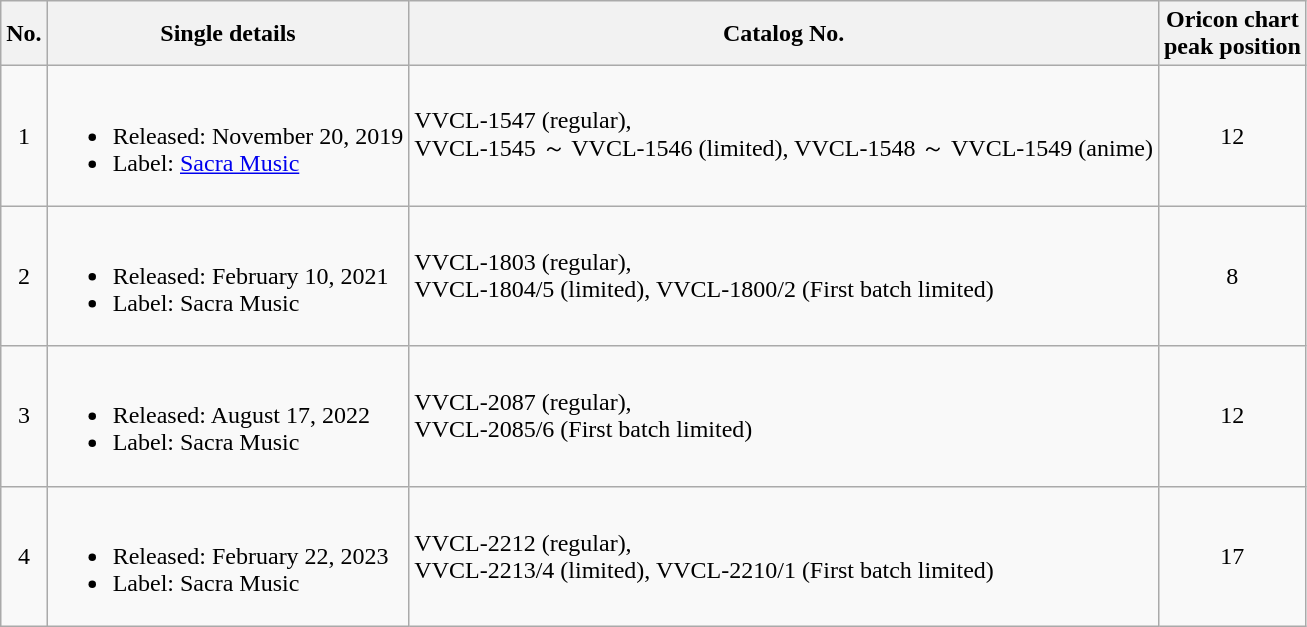<table class="wikitable">
<tr>
<th>No.</th>
<th>Single details</th>
<th>Catalog No.</th>
<th>Oricon chart <br>peak position</th>
</tr>
<tr>
<td align="center">1</td>
<td><br><ul><li>Released: November 20, 2019</li><li>Label: <a href='#'>Sacra Music</a></li></ul></td>
<td>VVCL-1547 (regular),<br>VVCL-1545 ～ VVCL-1546 (limited),
VVCL-1548 ～ VVCL-1549 (anime)</td>
<td align="center">12</td>
</tr>
<tr>
<td align="center">2</td>
<td><br><ul><li>Released: February 10, 2021</li><li>Label: Sacra Music</li></ul></td>
<td>VVCL-1803 (regular),<br>VVCL-1804/5 (limited),
VVCL-1800/2 (First batch limited)</td>
<td align="center">8</td>
</tr>
<tr>
<td align="center">3</td>
<td><br><ul><li>Released: August 17, 2022</li><li>Label: Sacra Music</li></ul></td>
<td>VVCL-2087 (regular),<br>VVCL-2085/6 (First batch limited)</td>
<td align="center">12</td>
</tr>
<tr>
<td align="center">4</td>
<td><br><ul><li>Released: February 22, 2023</li><li>Label: Sacra Music</li></ul></td>
<td>VVCL-2212 (regular),<br>VVCL-2213/4 (limited),
VVCL-2210/1 (First batch limited)</td>
<td align="center">17</td>
</tr>
</table>
